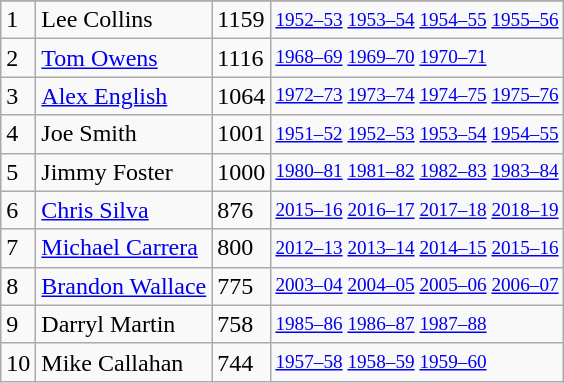<table class="wikitable">
<tr>
</tr>
<tr>
<td>1</td>
<td>Lee Collins</td>
<td>1159</td>
<td style="font-size:80%;"><a href='#'>1952–53</a> <a href='#'>1953–54</a> <a href='#'>1954–55</a> <a href='#'>1955–56</a></td>
</tr>
<tr>
<td>2</td>
<td><a href='#'>Tom Owens</a></td>
<td>1116</td>
<td style="font-size:80%;"><a href='#'>1968–69</a> <a href='#'>1969–70</a> <a href='#'>1970–71</a></td>
</tr>
<tr>
<td>3</td>
<td><a href='#'>Alex English</a></td>
<td>1064</td>
<td style="font-size:80%;"><a href='#'>1972–73</a> <a href='#'>1973–74</a> <a href='#'>1974–75</a> <a href='#'>1975–76</a></td>
</tr>
<tr>
<td>4</td>
<td>Joe Smith</td>
<td>1001</td>
<td style="font-size:80%;"><a href='#'>1951–52</a> <a href='#'>1952–53</a> <a href='#'>1953–54</a> <a href='#'>1954–55</a></td>
</tr>
<tr>
<td>5</td>
<td>Jimmy Foster</td>
<td>1000</td>
<td style="font-size:80%;"><a href='#'>1980–81</a> <a href='#'>1981–82</a> <a href='#'>1982–83</a> <a href='#'>1983–84</a></td>
</tr>
<tr>
<td>6</td>
<td><a href='#'>Chris Silva</a></td>
<td>876</td>
<td style="font-size:80%;"><a href='#'>2015–16</a> <a href='#'>2016–17</a> <a href='#'>2017–18</a> <a href='#'>2018–19</a></td>
</tr>
<tr>
<td>7</td>
<td><a href='#'>Michael Carrera</a></td>
<td>800</td>
<td style="font-size:80%;"><a href='#'>2012–13</a> <a href='#'>2013–14</a> <a href='#'>2014–15</a> <a href='#'>2015–16</a></td>
</tr>
<tr>
<td>8</td>
<td><a href='#'>Brandon Wallace</a></td>
<td>775</td>
<td style="font-size:80%;"><a href='#'>2003–04</a> <a href='#'>2004–05</a> <a href='#'>2005–06</a> <a href='#'>2006–07</a></td>
</tr>
<tr>
<td>9</td>
<td>Darryl Martin</td>
<td>758</td>
<td style="font-size:80%;"><a href='#'>1985–86</a> <a href='#'>1986–87</a> <a href='#'>1987–88</a></td>
</tr>
<tr>
<td>10</td>
<td>Mike Callahan</td>
<td>744</td>
<td style="font-size:80%;"><a href='#'>1957–58</a> <a href='#'>1958–59</a> <a href='#'>1959–60</a></td>
</tr>
</table>
